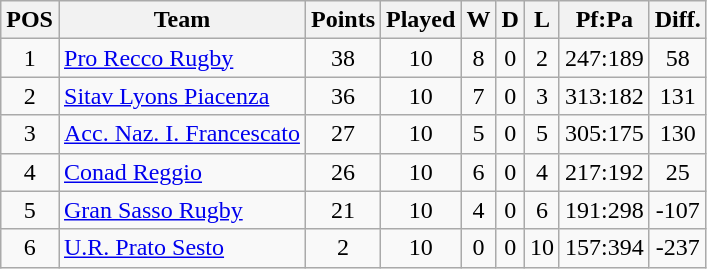<table class="wikitable" style="float:left; margin-right:15px; text-align: center;">
<tr>
<th>POS</th>
<th>Team</th>
<th>Points</th>
<th>Played</th>
<th>W</th>
<th>D</th>
<th>L</th>
<th>Pf:Pa</th>
<th>Diff.</th>
</tr>
<tr>
<td>1</td>
<td align=left><a href='#'>Pro Recco Rugby</a></td>
<td>38</td>
<td>10</td>
<td>8</td>
<td>0</td>
<td>2</td>
<td>247:189</td>
<td>58</td>
</tr>
<tr>
<td>2</td>
<td align=left><a href='#'>Sitav Lyons Piacenza</a></td>
<td>36</td>
<td>10</td>
<td>7</td>
<td>0</td>
<td>3</td>
<td>313:182</td>
<td>131</td>
</tr>
<tr>
<td>3</td>
<td align=left><a href='#'>Acc. Naz. I. Francescato</a></td>
<td>27</td>
<td>10</td>
<td>5</td>
<td>0</td>
<td>5</td>
<td>305:175</td>
<td>130</td>
</tr>
<tr>
<td>4</td>
<td align=left><a href='#'>Conad Reggio</a></td>
<td>26</td>
<td>10</td>
<td>6</td>
<td>0</td>
<td>4</td>
<td>217:192</td>
<td>25</td>
</tr>
<tr>
<td>5</td>
<td align=left><a href='#'>Gran Sasso Rugby</a></td>
<td>21</td>
<td>10</td>
<td>4</td>
<td>0</td>
<td>6</td>
<td>191:298</td>
<td>-107</td>
</tr>
<tr>
<td>6</td>
<td align=left><a href='#'>U.R. Prato Sesto</a></td>
<td>2</td>
<td>10</td>
<td>0</td>
<td>0</td>
<td>10</td>
<td>157:394</td>
<td>-237</td>
</tr>
</table>
